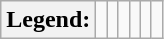<table class="wikitable">
<tr>
<th>Legend:</th>
<td></td>
<td></td>
<td></td>
<td></td>
<td></td>
<td></td>
</tr>
</table>
